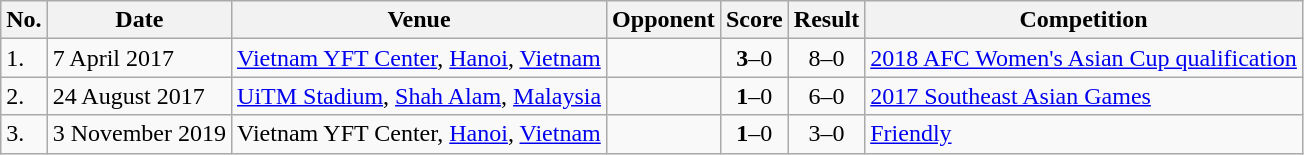<table class="wikitable">
<tr>
<th>No.</th>
<th>Date</th>
<th>Venue</th>
<th>Opponent</th>
<th>Score</th>
<th>Result</th>
<th>Competition</th>
</tr>
<tr>
<td>1.</td>
<td>7 April 2017</td>
<td><a href='#'>Vietnam YFT Center</a>, <a href='#'>Hanoi</a>, <a href='#'>Vietnam</a></td>
<td></td>
<td align=center><strong>3</strong>–0</td>
<td align=center>8–0</td>
<td><a href='#'>2018 AFC Women's Asian Cup qualification</a></td>
</tr>
<tr>
<td>2.</td>
<td>24 August 2017</td>
<td><a href='#'>UiTM Stadium</a>, <a href='#'>Shah Alam</a>, <a href='#'>Malaysia</a></td>
<td></td>
<td align=center><strong>1</strong>–0</td>
<td align=center>6–0</td>
<td><a href='#'>2017 Southeast Asian Games</a></td>
</tr>
<tr>
<td>3.</td>
<td>3 November 2019</td>
<td>Vietnam YFT Center, <a href='#'>Hanoi</a>, <a href='#'>Vietnam</a></td>
<td></td>
<td align=center><strong>1</strong>–0</td>
<td align=center>3–0</td>
<td><a href='#'>Friendly</a></td>
</tr>
</table>
